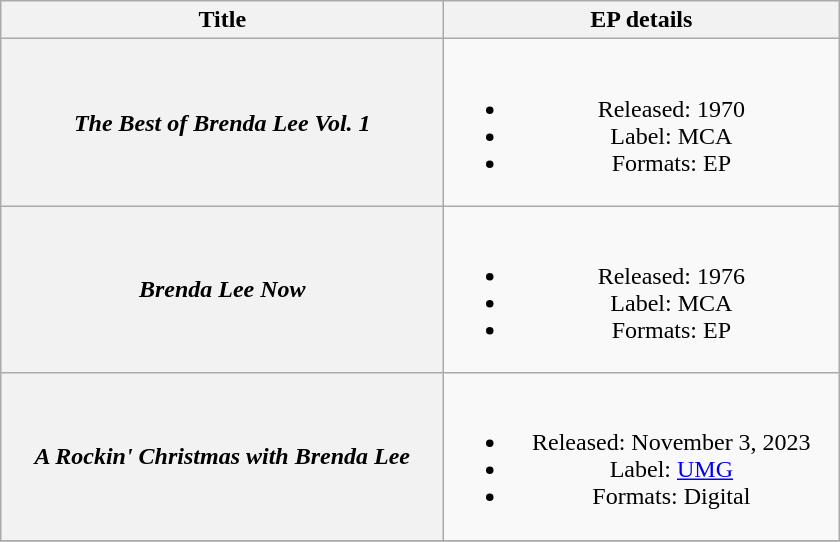<table class="wikitable plainrowheaders" style="text-align:center;">
<tr>
<th scope="col" style="width:18em;">Title</th>
<th scope="col" style="width:16em;">EP details</th>
</tr>
<tr>
<th scope="row"><em>The Best of Brenda Lee Vol. 1</em></th>
<td><br><ul><li>Released: 1970</li><li>Label: MCA</li><li>Formats: EP</li></ul></td>
</tr>
<tr>
<th scope="row"><em>Brenda Lee Now</em></th>
<td><br><ul><li>Released: 1976</li><li>Label: MCA</li><li>Formats: EP</li></ul></td>
</tr>
<tr>
<th scope="row"><em>A Rockin' Christmas with Brenda Lee</em></th>
<td><br><ul><li>Released: November 3, 2023</li><li>Label: <a href='#'>UMG</a></li><li>Formats: Digital</li></ul></td>
</tr>
<tr>
</tr>
</table>
